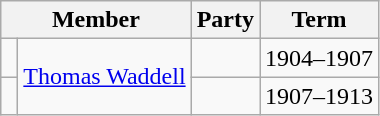<table class="wikitable">
<tr>
<th colspan="2">Member</th>
<th>Party</th>
<th>Term</th>
</tr>
<tr>
<td> </td>
<td rowspan="2"><a href='#'>Thomas Waddell</a></td>
<td></td>
<td>1904–1907</td>
</tr>
<tr>
<td> </td>
<td></td>
<td>1907–1913</td>
</tr>
</table>
